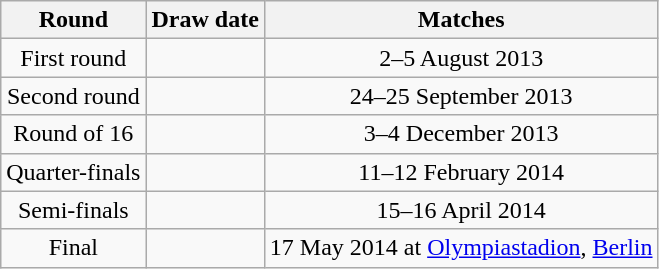<table class="wikitable" style="text-align: center;">
<tr>
<th>Round</th>
<th>Draw date</th>
<th>Matches</th>
</tr>
<tr>
<td>First round</td>
<td></td>
<td>2–5 August 2013</td>
</tr>
<tr>
<td>Second round</td>
<td></td>
<td>24–25 September 2013</td>
</tr>
<tr>
<td>Round of 16</td>
<td></td>
<td>3–4 December 2013</td>
</tr>
<tr>
<td>Quarter-finals</td>
<td></td>
<td>11–12 February 2014</td>
</tr>
<tr>
<td>Semi-finals</td>
<td></td>
<td>15–16 April 2014</td>
</tr>
<tr>
<td>Final</td>
<td></td>
<td>17 May 2014 at <a href='#'>Olympiastadion</a>, <a href='#'>Berlin</a></td>
</tr>
</table>
